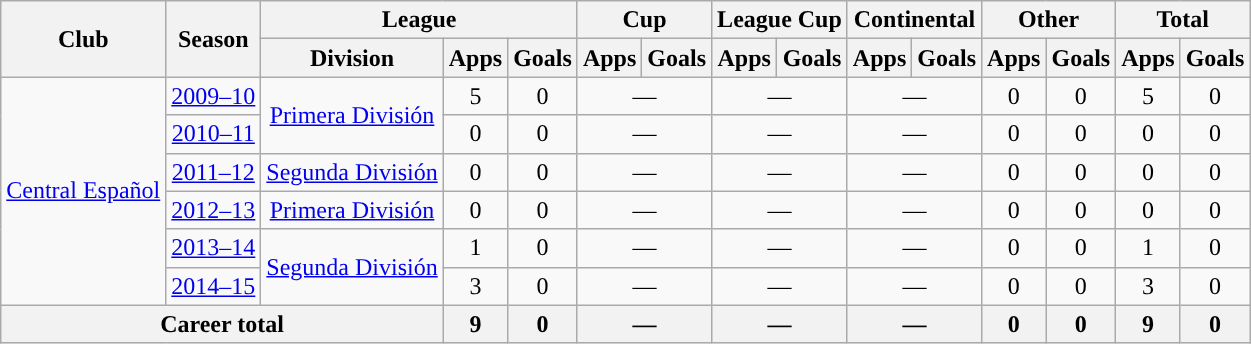<table class="wikitable" style="text-align:center">
<tr>
<th rowspan="2">Club</th>
<th rowspan="2">Season</th>
<th colspan="3">League</th>
<th colspan="2">Cup</th>
<th colspan="2">League Cup</th>
<th colspan="2">Continental</th>
<th colspan="2">Other</th>
<th colspan="2">Total</th>
</tr>
<tr>
<th>Division</th>
<th>Apps</th>
<th>Goals</th>
<th>Apps</th>
<th>Goals</th>
<th>Apps</th>
<th>Goals</th>
<th>Apps</th>
<th>Goals</th>
<th>Apps</th>
<th>Goals</th>
<th>Apps</th>
<th>Goals</th>
</tr>
<tr>
<td rowspan="6"><a href='#'>Central Español</a></td>
<td><a href='#'>2009–10</a></td>
<td rowspan="2"><a href='#'>Primera División</a></td>
<td>5</td>
<td>0</td>
<td colspan="2">—</td>
<td colspan="2">—</td>
<td colspan="2">—</td>
<td>0</td>
<td>0</td>
<td>5</td>
<td>0</td>
</tr>
<tr>
<td><a href='#'>2010–11</a></td>
<td>0</td>
<td>0</td>
<td colspan="2">—</td>
<td colspan="2">—</td>
<td colspan="2">—</td>
<td>0</td>
<td>0</td>
<td>0</td>
<td>0</td>
</tr>
<tr>
<td><a href='#'>2011–12</a></td>
<td rowspan="1"><a href='#'>Segunda División</a></td>
<td>0</td>
<td>0</td>
<td colspan="2">—</td>
<td colspan="2">—</td>
<td colspan="2">—</td>
<td>0</td>
<td>0</td>
<td>0</td>
<td>0</td>
</tr>
<tr>
<td><a href='#'>2012–13</a></td>
<td rowspan="1"><a href='#'>Primera División</a></td>
<td>0</td>
<td>0</td>
<td colspan="2">—</td>
<td colspan="2">—</td>
<td colspan="2">—</td>
<td>0</td>
<td>0</td>
<td>0</td>
<td>0</td>
</tr>
<tr>
<td><a href='#'>2013–14</a></td>
<td rowspan="2"><a href='#'>Segunda División</a></td>
<td>1</td>
<td>0</td>
<td colspan="2">—</td>
<td colspan="2">—</td>
<td colspan="2">—</td>
<td>0</td>
<td>0</td>
<td>1</td>
<td>0</td>
</tr>
<tr>
<td><a href='#'>2014–15</a></td>
<td>3</td>
<td>0</td>
<td colspan="2">—</td>
<td colspan="2">—</td>
<td colspan="2">—</td>
<td>0</td>
<td>0</td>
<td>3</td>
<td>0</td>
</tr>
<tr>
<th colspan="3">Career total</th>
<th>9</th>
<th>0</th>
<th colspan="2">—</th>
<th colspan="2">—</th>
<th colspan="2">—</th>
<th>0</th>
<th>0</th>
<th>9</th>
<th>0</th>
</tr>
</table>
